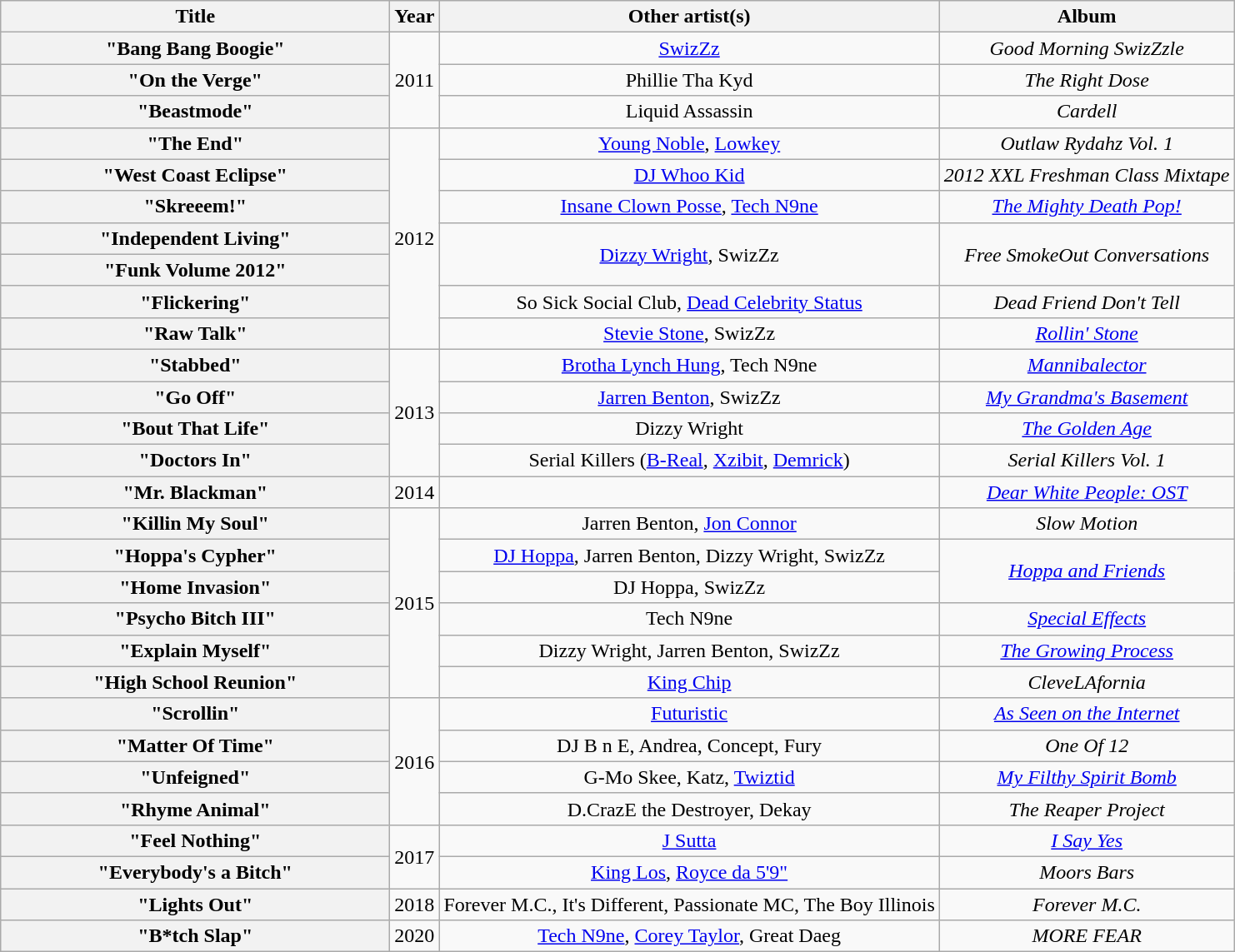<table class="wikitable plainrowheaders" style="text-align:center;">
<tr>
<th scope="col" style="width:19em;">Title</th>
<th scope="col">Year</th>
<th scope="col">Other artist(s)</th>
<th scope="col">Album</th>
</tr>
<tr>
<th scope="row">"Bang Bang Boogie"</th>
<td rowspan="3">2011</td>
<td><a href='#'>SwizZz</a></td>
<td><em>Good Morning SwizZzle</em></td>
</tr>
<tr>
<th scope="row">"On the Verge"</th>
<td>Phillie Tha Kyd</td>
<td><em>The Right Dose</em></td>
</tr>
<tr>
<th scope="row">"Beastmode"</th>
<td>Liquid Assassin</td>
<td><em>Cardell</em></td>
</tr>
<tr>
<th scope="row">"The End"</th>
<td rowspan="7">2012</td>
<td><a href='#'>Young Noble</a>, <a href='#'>Lowkey</a></td>
<td><em>Outlaw Rydahz Vol. 1</em></td>
</tr>
<tr>
<th scope="row">"West Coast Eclipse"</th>
<td><a href='#'>DJ Whoo Kid</a></td>
<td><em>2012 XXL Freshman Class Mixtape</em></td>
</tr>
<tr>
<th scope="row">"Skreeem!"</th>
<td><a href='#'>Insane Clown Posse</a>, <a href='#'>Tech N9ne</a></td>
<td><em><a href='#'>The Mighty Death Pop!</a></em></td>
</tr>
<tr>
<th scope="row">"Independent Living"</th>
<td rowspan="2"><a href='#'>Dizzy Wright</a>, SwizZz</td>
<td rowspan="2"><em>Free SmokeOut Conversations</em></td>
</tr>
<tr>
<th scope="row">"Funk Volume 2012"</th>
</tr>
<tr>
<th scope="row">"Flickering"</th>
<td>So Sick Social Club, <a href='#'>Dead Celebrity Status</a></td>
<td><em>Dead Friend Don't Tell</em></td>
</tr>
<tr>
<th scope="row">"Raw Talk"</th>
<td><a href='#'>Stevie Stone</a>, SwizZz</td>
<td><em><a href='#'>Rollin' Stone</a></em></td>
</tr>
<tr>
<th scope="row">"Stabbed"</th>
<td rowspan="4">2013</td>
<td><a href='#'>Brotha Lynch Hung</a>, Tech N9ne</td>
<td><em><a href='#'>Mannibalector</a></em></td>
</tr>
<tr>
<th scope="row">"Go Off"</th>
<td><a href='#'>Jarren Benton</a>, SwizZz</td>
<td><em><a href='#'>My Grandma's Basement</a></em></td>
</tr>
<tr>
<th scope="row">"Bout That Life"</th>
<td>Dizzy Wright</td>
<td><em><a href='#'>The Golden Age</a></em></td>
</tr>
<tr>
<th scope="row">"Doctors In"</th>
<td>Serial Killers (<a href='#'>B-Real</a>, <a href='#'>Xzibit</a>, <a href='#'>Demrick</a>)</td>
<td><em>Serial Killers Vol. 1</em></td>
</tr>
<tr>
<th scope="row">"Mr. Blackman"</th>
<td>2014</td>
<td></td>
<td><em><a href='#'>Dear White People: OST</a></em></td>
</tr>
<tr>
<th scope="row">"Killin My Soul"</th>
<td rowspan="6">2015</td>
<td>Jarren Benton, <a href='#'>Jon Connor</a></td>
<td><em>Slow Motion</em></td>
</tr>
<tr>
<th scope="row">"Hoppa's Cypher"</th>
<td><a href='#'>DJ Hoppa</a>, Jarren Benton, Dizzy Wright, SwizZz</td>
<td rowspan="2"><em><a href='#'>Hoppa and Friends</a></em></td>
</tr>
<tr>
<th scope="row">"Home Invasion"</th>
<td>DJ Hoppa, SwizZz</td>
</tr>
<tr>
<th scope="row">"Psycho Bitch III"</th>
<td>Tech N9ne</td>
<td><em><a href='#'>Special Effects</a></em></td>
</tr>
<tr>
<th scope="row">"Explain Myself"</th>
<td>Dizzy Wright, Jarren Benton, SwizZz</td>
<td><em><a href='#'>The Growing Process</a></em></td>
</tr>
<tr>
<th scope="row">"High School Reunion"</th>
<td><a href='#'>King Chip</a></td>
<td><em>CleveLAfornia</em></td>
</tr>
<tr>
<th scope="row">"Scrollin"</th>
<td rowspan="4">2016</td>
<td><a href='#'>Futuristic</a></td>
<td><em><a href='#'>As Seen on the Internet</a></em></td>
</tr>
<tr>
<th scope="row">"Matter Of Time"</th>
<td>DJ B n E, Andrea, Concept, Fury</td>
<td><em>One Of 12</em></td>
</tr>
<tr>
<th scope="row">"Unfeigned"</th>
<td>G-Mo Skee, Katz, <a href='#'>Twiztid</a></td>
<td><em><a href='#'>My Filthy Spirit Bomb</a></em></td>
</tr>
<tr>
<th scope="row">"Rhyme Animal"</th>
<td>D.CrazE the Destroyer, Dekay</td>
<td><em>The Reaper Project</em></td>
</tr>
<tr>
<th scope="row">"Feel Nothing"</th>
<td rowspan="2">2017</td>
<td><a href='#'>J Sutta</a></td>
<td><em><a href='#'>I Say Yes</a></em></td>
</tr>
<tr>
<th scope="row">"Everybody's a Bitch"</th>
<td><a href='#'>King Los</a>, <a href='#'>Royce da 5'9"</a></td>
<td><em>Moors Bars</em></td>
</tr>
<tr>
<th scope="row">"Lights Out"</th>
<td>2018</td>
<td>Forever M.C., It's Different, Passionate MC, The Boy Illinois</td>
<td><em>Forever M.C.</em></td>
</tr>
<tr>
<th scope="row">"B*tch Slap"</th>
<td>2020</td>
<td><a href='#'>Tech N9ne</a>, <a href='#'>Corey Taylor</a>, Great Daeg</td>
<td><em>MORE FEAR</em></td>
</tr>
</table>
